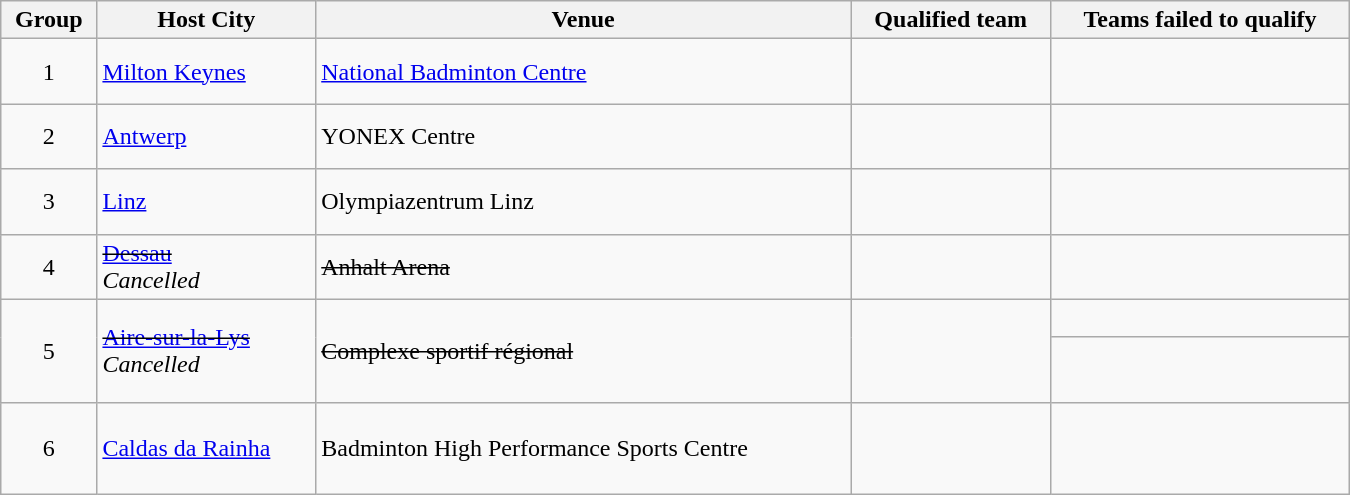<table class="wikitable" width="900">
<tr>
<th>Group</th>
<th>Host City</th>
<th>Venue</th>
<th>Qualified team</th>
<th>Teams failed to qualify</th>
</tr>
<tr>
<td align="center">1</td>
<td> <a href='#'>Milton Keynes</a></td>
<td><a href='#'>National Badminton Centre</a></td>
<td></td>
<td><br><br></td>
</tr>
<tr>
<td align="center">2</td>
<td> <a href='#'>Antwerp</a></td>
<td>YONEX Centre</td>
<td></td>
<td><br><br></td>
</tr>
<tr>
<td align="center">3</td>
<td> <a href='#'>Linz</a></td>
<td>Olympiazentrum Linz</td>
<td></td>
<td><br><br></td>
</tr>
<tr>
<td align="center">4</td>
<td><s> <a href='#'>Dessau</a></s><br><em>Cancelled</em> </td>
<td><s>Anhalt Arena</s></td>
<td></td>
<td><br><br></td>
</tr>
<tr>
<td align="center" rowspan="2">5</td>
<td rowspan="2"><s> <a href='#'>Aire-sur-la-Lys</a></s><br><em>Cancelled</em> </td>
<td rowspan="2"><s>Complexe sportif régional</s></td>
<td rowspan="2"></td>
<td><br></td>
</tr>
<tr>
<td><br><br></td>
</tr>
<tr>
<td align="center">6</td>
<td> <a href='#'>Caldas da Rainha</a></td>
<td>Badminton High Performance Sports Centre</td>
<td></td>
<td><br><br><br> </td>
</tr>
</table>
